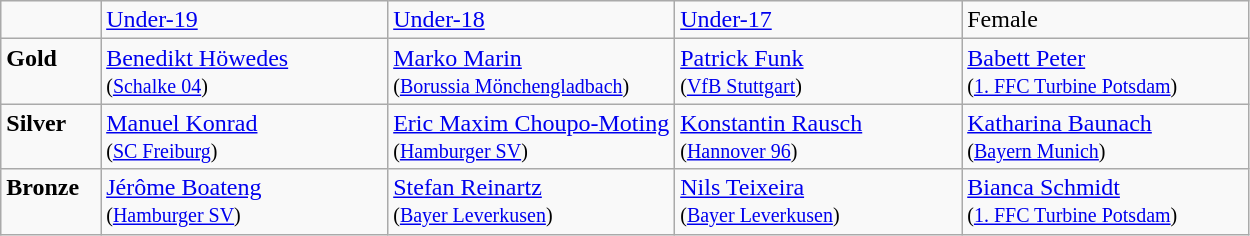<table class="wikitable">
<tr>
<td></td>
<td width="23%"><a href='#'>Under-19</a></td>
<td width="23%"><a href='#'>Under-18</a></td>
<td width="23%"><a href='#'>Under-17</a></td>
<td width="23%">Female</td>
</tr>
<tr>
<td valign="top"><strong>Gold</strong></td>
<td><a href='#'>Benedikt Höwedes</a> <br><small>(<a href='#'>Schalke 04</a>)</small></td>
<td><a href='#'>Marko Marin</a> <br><small>(<a href='#'>Borussia Mönchengladbach</a>)</small></td>
<td><a href='#'>Patrick Funk</a> <br><small>(<a href='#'>VfB Stuttgart</a>)</small></td>
<td><a href='#'>Babett Peter</a> <br><small>(<a href='#'>1. FFC Turbine Potsdam</a>)</small></td>
</tr>
<tr>
<td valign="top"><strong>Silver</strong></td>
<td><a href='#'>Manuel Konrad</a> <br><small>(<a href='#'>SC Freiburg</a>)</small></td>
<td><a href='#'>Eric Maxim Choupo-Moting</a> <br><small>(<a href='#'>Hamburger SV</a>)</small></td>
<td><a href='#'>Konstantin Rausch</a> <br><small>(<a href='#'>Hannover 96</a>)</small></td>
<td><a href='#'>Katharina Baunach</a> <br><small>(<a href='#'>Bayern Munich</a>)</small></td>
</tr>
<tr>
<td valign="top"><strong>Bronze</strong></td>
<td><a href='#'>Jérôme Boateng</a> <br><small>(<a href='#'>Hamburger SV</a>)</small></td>
<td><a href='#'>Stefan Reinartz</a> <br><small>(<a href='#'>Bayer Leverkusen</a>)</small></td>
<td><a href='#'>Nils Teixeira</a> <br><small>(<a href='#'>Bayer Leverkusen</a>)</small></td>
<td><a href='#'>Bianca Schmidt</a> <br><small>(<a href='#'>1. FFC Turbine Potsdam</a>)</small></td>
</tr>
</table>
